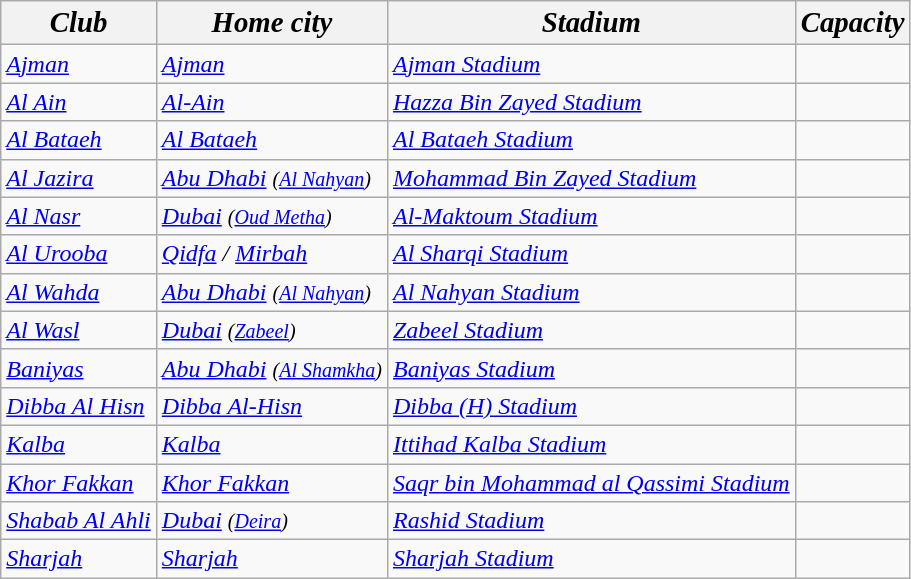<table class="wikitable sortable" style="text-align: left;">
<tr>
<th><em><big>Club</big></em></th>
<th><em><big>Home city</big></em></th>
<th><em><big>Stadium</big></em></th>
<th><strong><em><big>Capacity</big></em></strong></th>
</tr>
<tr>
<td><a href='#'><em>Ajman</em></a></td>
<td><em><a href='#'>Ajman</a></em></td>
<td><em><a href='#'>Ajman Stadium</a></em></td>
<td style="text-align:center;"></td>
</tr>
<tr>
<td><a href='#'><em>Al Ain</em></a></td>
<td><em><a href='#'>Al-Ain</a></em></td>
<td><em><a href='#'>Hazza Bin Zayed Stadium</a></em></td>
<td style="text-align:center;"></td>
</tr>
<tr>
<td><a href='#'><em>Al Bataeh</em></a></td>
<td><em><a href='#'>Al Bataeh</a></em></td>
<td><em><a href='#'>Al Bataeh Stadium</a></em></td>
<td style="text-align:center;"></td>
</tr>
<tr>
<td><a href='#'><em>Al Jazira</em></a></td>
<td><em><a href='#'>Abu Dhabi</a> <small>(<a href='#'>Al Nahyan</a>)</small></em></td>
<td><em><a href='#'>Mohammad Bin Zayed Stadium</a></em></td>
<td style="text-align:center;"></td>
</tr>
<tr>
<td><a href='#'><em>Al Nasr</em></a></td>
<td><em><a href='#'>Dubai</a> <small>(<a href='#'>Oud Metha</a>)</small></em></td>
<td><em><a href='#'>Al-Maktoum Stadium</a></em></td>
<td style="text-align:center;"></td>
</tr>
<tr>
<td><em><a href='#'>Al Urooba</a></em></td>
<td><em><a href='#'>Qidfa</a> / <a href='#'>Mirbah</a></em></td>
<td><em><a href='#'>Al Sharqi Stadium</a></em></td>
<td style="text-align:center;"></td>
</tr>
<tr>
<td><a href='#'><em>Al Wahda</em></a></td>
<td><em><a href='#'>Abu Dhabi</a> <small>(<a href='#'>Al Nahyan</a>)</small></em></td>
<td><em><a href='#'>Al Nahyan Stadium</a></em></td>
<td style="text-align:center;"></td>
</tr>
<tr>
<td><a href='#'><em>Al Wasl</em></a></td>
<td><em><a href='#'>Dubai</a> <small>(<a href='#'>Zabeel</a>)</small></em></td>
<td><em><a href='#'>Zabeel Stadium</a></em></td>
<td style="text-align:center;"></td>
</tr>
<tr>
<td><a href='#'><em>Baniyas</em></a></td>
<td><em><a href='#'>Abu Dhabi</a> <small>(<a href='#'>Al Shamkha</a>)</small></em></td>
<td><em><a href='#'>Baniyas Stadium</a></em></td>
<td style="text-align:center;"></td>
</tr>
<tr>
<td><a href='#'><em>Dibba Al Hisn</em></a></td>
<td><em><a href='#'>Dibba Al-Hisn</a></em></td>
<td><em><a href='#'>Dibba (H) Stadium</a></em></td>
<td style="text-align:center;"></td>
</tr>
<tr>
<td><a href='#'><em>Kalba</em></a></td>
<td><em><a href='#'>Kalba</a></em></td>
<td><em><a href='#'>Ittihad Kalba Stadium</a></em></td>
<td style="text-align:center;"></td>
</tr>
<tr>
<td><a href='#'><em>Khor Fakkan</em></a></td>
<td><em><a href='#'>Khor Fakkan</a></em></td>
<td><em><a href='#'>Saqr bin Mohammad al Qassimi Stadium</a></em></td>
<td style="text-align:center;"></td>
</tr>
<tr>
<td><a href='#'><em>Shabab Al Ahli</em></a></td>
<td><em><a href='#'>Dubai</a> <small>(<a href='#'>Deira</a>)</small></em></td>
<td><em><a href='#'>Rashid Stadium</a></em></td>
<td style="text-align:center;"></td>
</tr>
<tr>
<td><a href='#'><em>Sharjah</em></a></td>
<td><em><a href='#'>Sharjah</a></em></td>
<td><a href='#'><em>Sharjah Stadium</em></a></td>
<td style="text-align:center;"></td>
</tr>
</table>
